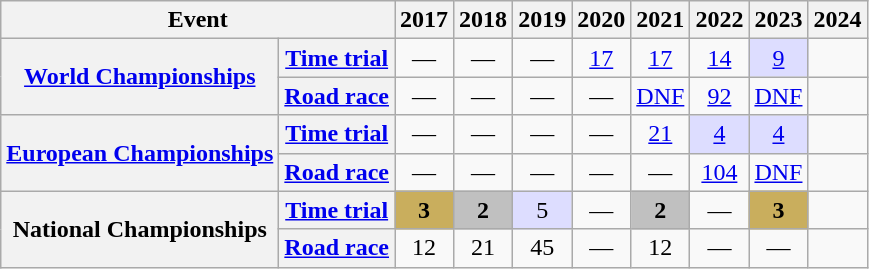<table class="wikitable plainrowheaders">
<tr>
<th scope="col" colspan=2>Event</th>
<th scope="col">2017</th>
<th scope="col">2018</th>
<th scope="col">2019</th>
<th scope="col">2020</th>
<th scope="col">2021</th>
<th scope="col">2022</th>
<th scope="col">2023</th>
<th scope="col">2024</th>
</tr>
<tr style="text-align:center;">
<th scope="row" rowspan=2> <a href='#'>World Championships</a></th>
<th scope="row"><a href='#'>Time trial</a></th>
<td>—</td>
<td>—</td>
<td>—</td>
<td><a href='#'>17</a></td>
<td><a href='#'>17</a></td>
<td><a href='#'>14</a></td>
<td style="background:#ddf;"><a href='#'>9</a></td>
<td></td>
</tr>
<tr style="text-align:center;">
<th scope="row"><a href='#'>Road race</a></th>
<td>—</td>
<td>—</td>
<td>—</td>
<td>—</td>
<td><a href='#'>DNF</a></td>
<td><a href='#'>92</a></td>
<td><a href='#'>DNF</a></td>
<td></td>
</tr>
<tr style="text-align:center;">
<th scope="row" rowspan=2> <a href='#'>European Championships</a></th>
<th scope="row"><a href='#'>Time trial</a></th>
<td>—</td>
<td>—</td>
<td>—</td>
<td>—</td>
<td><a href='#'>21</a></td>
<td style="background:#ddf;"><a href='#'>4</a></td>
<td style="background:#ddf;"><a href='#'>4</a></td>
<td></td>
</tr>
<tr style="text-align:center;">
<th scope="row"><a href='#'>Road race</a></th>
<td>—</td>
<td>—</td>
<td>—</td>
<td>—</td>
<td>—</td>
<td><a href='#'>104</a></td>
<td><a href='#'>DNF</a></td>
<td></td>
</tr>
<tr style="text-align:center;">
<th scope="row" rowspan=2> National Championships</th>
<th scope="row"><a href='#'>Time trial</a></th>
<td style="background:#C9AE5D;"><strong>3</strong></td>
<td style="background:#C0C0C0;"><strong>2</strong></td>
<td style="background:#ddf;">5</td>
<td>—</td>
<td style="background:#C0C0C0;"><strong>2</strong></td>
<td>—</td>
<td style="background:#C9AE5D;"><strong>3</strong></td>
<td></td>
</tr>
<tr style="text-align:center;">
<th scope="row"><a href='#'>Road race</a></th>
<td>12</td>
<td>21</td>
<td>45</td>
<td>—</td>
<td>12</td>
<td>—</td>
<td>—</td>
<td></td>
</tr>
</table>
